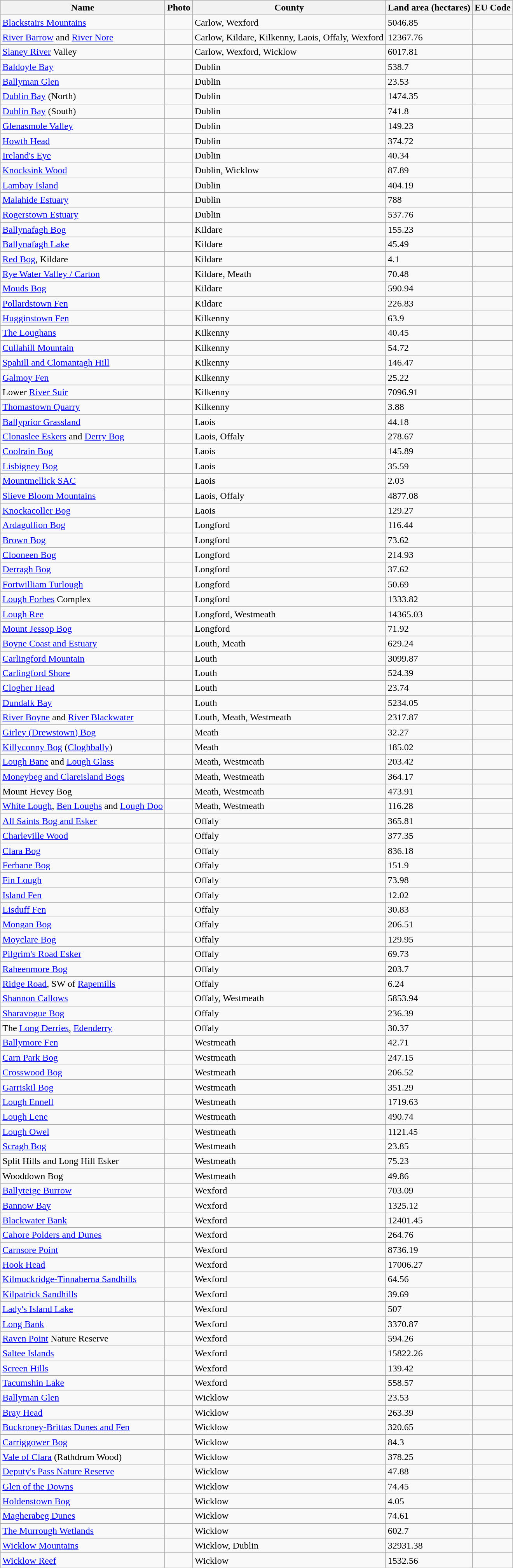<table class="wikitable sortable">
<tr>
<th>Name</th>
<th>Photo</th>
<th>County</th>
<th>Land area (hectares)</th>
<th>EU Code</th>
</tr>
<tr>
<td><a href='#'>Blackstairs Mountains</a></td>
<td></td>
<td>Carlow, Wexford</td>
<td>5046.85</td>
<td></td>
</tr>
<tr>
<td><a href='#'>River Barrow</a> and <a href='#'>River Nore</a></td>
<td></td>
<td>Carlow, Kildare, Kilkenny, Laois, Offaly, Wexford</td>
<td>12367.76</td>
<td></td>
</tr>
<tr>
<td><a href='#'>Slaney River</a> Valley</td>
<td></td>
<td>Carlow, Wexford, Wicklow</td>
<td>6017.81</td>
<td></td>
</tr>
<tr>
<td><a href='#'>Baldoyle Bay</a></td>
<td></td>
<td>Dublin</td>
<td>538.7</td>
<td></td>
</tr>
<tr>
<td><a href='#'>Ballyman Glen</a></td>
<td></td>
<td>Dublin</td>
<td>23.53</td>
<td></td>
</tr>
<tr>
<td><a href='#'>Dublin Bay</a> (North)</td>
<td></td>
<td>Dublin</td>
<td>1474.35</td>
<td></td>
</tr>
<tr>
<td><a href='#'>Dublin Bay</a> (South)</td>
<td></td>
<td>Dublin</td>
<td>741.8</td>
<td></td>
</tr>
<tr>
<td><a href='#'>Glenasmole Valley</a></td>
<td></td>
<td>Dublin</td>
<td>149.23</td>
<td></td>
</tr>
<tr>
<td><a href='#'>Howth Head</a></td>
<td></td>
<td>Dublin</td>
<td>374.72</td>
<td></td>
</tr>
<tr>
<td><a href='#'>Ireland's Eye</a></td>
<td></td>
<td>Dublin</td>
<td>40.34</td>
<td></td>
</tr>
<tr>
<td><a href='#'>Knocksink Wood</a></td>
<td></td>
<td>Dublin, Wicklow</td>
<td>87.89</td>
<td></td>
</tr>
<tr>
<td><a href='#'>Lambay Island</a></td>
<td></td>
<td>Dublin</td>
<td>404.19</td>
<td></td>
</tr>
<tr>
<td><a href='#'>Malahide Estuary</a></td>
<td></td>
<td>Dublin</td>
<td>788</td>
<td></td>
</tr>
<tr>
<td><a href='#'>Rogerstown Estuary</a></td>
<td></td>
<td>Dublin</td>
<td>537.76</td>
<td></td>
</tr>
<tr>
<td><a href='#'>Ballynafagh Bog</a></td>
<td></td>
<td>Kildare</td>
<td>155.23</td>
<td></td>
</tr>
<tr>
<td><a href='#'>Ballynafagh Lake</a></td>
<td></td>
<td>Kildare</td>
<td>45.49</td>
<td></td>
</tr>
<tr>
<td><a href='#'>Red Bog</a>, Kildare</td>
<td></td>
<td>Kildare</td>
<td>4.1</td>
<td></td>
</tr>
<tr>
<td><a href='#'>Rye Water Valley / Carton</a></td>
<td></td>
<td>Kildare, Meath</td>
<td>70.48</td>
<td></td>
</tr>
<tr>
<td><a href='#'>Mouds Bog</a></td>
<td></td>
<td>Kildare</td>
<td>590.94</td>
<td></td>
</tr>
<tr>
<td><a href='#'>Pollardstown Fen</a></td>
<td></td>
<td>Kildare</td>
<td>226.83</td>
<td></td>
</tr>
<tr>
<td><a href='#'>Hugginstown Fen</a></td>
<td></td>
<td>Kilkenny</td>
<td>63.9</td>
<td></td>
</tr>
<tr>
<td><a href='#'>The Loughans</a></td>
<td></td>
<td>Kilkenny</td>
<td>40.45</td>
<td></td>
</tr>
<tr>
<td><a href='#'>Cullahill Mountain</a></td>
<td></td>
<td>Kilkenny</td>
<td>54.72</td>
<td></td>
</tr>
<tr>
<td><a href='#'>Spahill and Clomantagh Hill</a></td>
<td></td>
<td>Kilkenny</td>
<td>146.47</td>
<td></td>
</tr>
<tr>
<td><a href='#'>Galmoy Fen</a></td>
<td></td>
<td>Kilkenny</td>
<td>25.22</td>
<td></td>
</tr>
<tr>
<td>Lower <a href='#'>River Suir</a></td>
<td></td>
<td>Kilkenny</td>
<td>7096.91</td>
<td></td>
</tr>
<tr>
<td><a href='#'>Thomastown Quarry</a></td>
<td></td>
<td>Kilkenny</td>
<td>3.88</td>
<td></td>
</tr>
<tr>
<td><a href='#'>Ballyprior Grassland</a></td>
<td></td>
<td>Laois</td>
<td>44.18</td>
<td></td>
</tr>
<tr>
<td><a href='#'>Clonaslee Eskers</a> and <a href='#'>Derry Bog</a></td>
<td></td>
<td>Laois, Offaly</td>
<td>278.67</td>
<td></td>
</tr>
<tr>
<td><a href='#'>Coolrain Bog</a></td>
<td></td>
<td>Laois</td>
<td>145.89</td>
<td></td>
</tr>
<tr>
<td><a href='#'>Lisbigney Bog</a></td>
<td></td>
<td>Laois</td>
<td>35.59</td>
<td></td>
</tr>
<tr>
<td><a href='#'>Mountmellick SAC</a></td>
<td></td>
<td>Laois</td>
<td>2.03</td>
<td></td>
</tr>
<tr>
<td><a href='#'>Slieve Bloom Mountains</a></td>
<td></td>
<td>Laois, Offaly</td>
<td>4877.08</td>
<td></td>
</tr>
<tr>
<td><a href='#'>Knockacoller Bog</a></td>
<td></td>
<td>Laois</td>
<td>129.27</td>
<td></td>
</tr>
<tr>
<td><a href='#'>Ardagullion Bog</a></td>
<td></td>
<td>Longford</td>
<td>116.44</td>
<td></td>
</tr>
<tr>
<td><a href='#'>Brown Bog</a></td>
<td></td>
<td>Longford</td>
<td>73.62</td>
<td></td>
</tr>
<tr>
<td><a href='#'>Clooneen Bog</a></td>
<td></td>
<td>Longford</td>
<td>214.93</td>
<td></td>
</tr>
<tr>
<td><a href='#'>Derragh Bog</a></td>
<td></td>
<td>Longford</td>
<td>37.62</td>
<td></td>
</tr>
<tr>
<td><a href='#'>Fortwilliam Turlough</a></td>
<td></td>
<td>Longford</td>
<td>50.69</td>
<td></td>
</tr>
<tr>
<td><a href='#'>Lough Forbes</a> Complex</td>
<td></td>
<td>Longford</td>
<td>1333.82</td>
<td></td>
</tr>
<tr>
<td><a href='#'>Lough Ree</a></td>
<td></td>
<td>Longford, Westmeath</td>
<td>14365.03</td>
<td></td>
</tr>
<tr>
<td><a href='#'>Mount Jessop Bog</a></td>
<td></td>
<td>Longford</td>
<td>71.92</td>
<td></td>
</tr>
<tr>
<td><a href='#'>Boyne Coast and Estuary</a></td>
<td></td>
<td>Louth, Meath</td>
<td>629.24</td>
<td></td>
</tr>
<tr>
<td><a href='#'>Carlingford Mountain</a></td>
<td></td>
<td>Louth</td>
<td>3099.87</td>
<td></td>
</tr>
<tr>
<td><a href='#'>Carlingford Shore</a></td>
<td></td>
<td>Louth</td>
<td>524.39</td>
<td></td>
</tr>
<tr>
<td><a href='#'>Clogher Head</a></td>
<td></td>
<td>Louth</td>
<td>23.74</td>
<td></td>
</tr>
<tr>
<td><a href='#'>Dundalk Bay</a></td>
<td></td>
<td>Louth</td>
<td>5234.05</td>
<td></td>
</tr>
<tr>
<td><a href='#'>River Boyne</a> and <a href='#'>River Blackwater</a></td>
<td></td>
<td>Louth, Meath, Westmeath</td>
<td>2317.87</td>
<td></td>
</tr>
<tr>
<td><a href='#'>Girley (Drewstown) Bog</a></td>
<td></td>
<td>Meath</td>
<td>32.27</td>
<td></td>
</tr>
<tr>
<td><a href='#'>Killyconny Bog</a> (<a href='#'>Cloghbally</a>)</td>
<td></td>
<td>Meath</td>
<td>185.02</td>
<td></td>
</tr>
<tr>
<td><a href='#'>Lough Bane</a> and <a href='#'>Lough Glass</a></td>
<td></td>
<td>Meath, Westmeath</td>
<td>203.42</td>
<td></td>
</tr>
<tr>
<td><a href='#'>Moneybeg and Clareisland Bogs</a></td>
<td></td>
<td>Meath, Westmeath</td>
<td>364.17</td>
<td></td>
</tr>
<tr>
<td>Mount Hevey Bog</td>
<td></td>
<td>Meath, Westmeath</td>
<td>473.91</td>
<td></td>
</tr>
<tr>
<td><a href='#'>White Lough</a>, <a href='#'>Ben Loughs</a> and <a href='#'>Lough Doo</a></td>
<td></td>
<td>Meath, Westmeath</td>
<td>116.28</td>
<td></td>
</tr>
<tr>
<td><a href='#'>All Saints Bog and Esker</a></td>
<td></td>
<td>Offaly</td>
<td>365.81</td>
<td></td>
</tr>
<tr>
<td><a href='#'>Charleville Wood</a></td>
<td></td>
<td>Offaly</td>
<td>377.35</td>
<td></td>
</tr>
<tr>
<td><a href='#'>Clara Bog</a></td>
<td></td>
<td>Offaly</td>
<td>836.18</td>
<td></td>
</tr>
<tr>
<td><a href='#'>Ferbane Bog</a></td>
<td></td>
<td>Offaly</td>
<td>151.9</td>
<td></td>
</tr>
<tr>
<td><a href='#'>Fin Lough</a></td>
<td></td>
<td>Offaly</td>
<td>73.98</td>
<td></td>
</tr>
<tr>
<td><a href='#'>Island Fen</a></td>
<td></td>
<td>Offaly</td>
<td>12.02</td>
<td></td>
</tr>
<tr>
<td><a href='#'>Lisduff Fen</a></td>
<td></td>
<td>Offaly</td>
<td>30.83</td>
<td></td>
</tr>
<tr>
<td><a href='#'>Mongan Bog</a></td>
<td></td>
<td>Offaly</td>
<td>206.51</td>
<td></td>
</tr>
<tr>
<td><a href='#'>Moyclare Bog</a></td>
<td></td>
<td>Offaly</td>
<td>129.95</td>
<td></td>
</tr>
<tr>
<td><a href='#'>Pilgrim's Road Esker</a></td>
<td></td>
<td>Offaly</td>
<td>69.73</td>
<td></td>
</tr>
<tr>
<td><a href='#'>Raheenmore Bog</a></td>
<td></td>
<td>Offaly</td>
<td>203.7</td>
<td></td>
</tr>
<tr>
<td><a href='#'>Ridge Road</a>, SW of <a href='#'>Rapemills</a></td>
<td></td>
<td>Offaly</td>
<td>6.24</td>
<td></td>
</tr>
<tr>
<td><a href='#'>Shannon Callows</a></td>
<td></td>
<td>Offaly, Westmeath</td>
<td>5853.94</td>
<td></td>
</tr>
<tr>
<td><a href='#'>Sharavogue Bog</a></td>
<td></td>
<td>Offaly</td>
<td>236.39</td>
<td></td>
</tr>
<tr>
<td>The <a href='#'>Long Derries</a>, <a href='#'>Edenderry</a></td>
<td></td>
<td>Offaly</td>
<td>30.37</td>
<td></td>
</tr>
<tr>
<td><a href='#'>Ballymore Fen</a></td>
<td></td>
<td>Westmeath</td>
<td>42.71</td>
<td></td>
</tr>
<tr>
<td><a href='#'>Carn Park Bog</a></td>
<td></td>
<td>Westmeath</td>
<td>247.15</td>
<td></td>
</tr>
<tr>
<td><a href='#'>Crosswood Bog</a></td>
<td></td>
<td>Westmeath</td>
<td>206.52</td>
<td></td>
</tr>
<tr>
<td><a href='#'>Garriskil Bog</a></td>
<td></td>
<td>Westmeath</td>
<td>351.29</td>
<td></td>
</tr>
<tr>
<td><a href='#'>Lough Ennell</a></td>
<td></td>
<td>Westmeath</td>
<td>1719.63</td>
<td></td>
</tr>
<tr>
<td><a href='#'>Lough Lene</a></td>
<td></td>
<td>Westmeath</td>
<td>490.74</td>
<td></td>
</tr>
<tr>
<td><a href='#'>Lough Owel</a></td>
<td></td>
<td>Westmeath</td>
<td>1121.45</td>
<td></td>
</tr>
<tr>
<td><a href='#'>Scragh Bog</a></td>
<td></td>
<td>Westmeath</td>
<td>23.85</td>
<td></td>
</tr>
<tr>
<td>Split Hills and Long Hill Esker</td>
<td></td>
<td>Westmeath</td>
<td>75.23</td>
<td></td>
</tr>
<tr>
<td>Wooddown Bog</td>
<td></td>
<td>Westmeath</td>
<td>49.86</td>
<td></td>
</tr>
<tr>
<td><a href='#'>Ballyteige Burrow</a></td>
<td></td>
<td>Wexford</td>
<td>703.09</td>
<td></td>
</tr>
<tr>
<td><a href='#'>Bannow Bay</a></td>
<td></td>
<td>Wexford</td>
<td>1325.12</td>
<td></td>
</tr>
<tr>
<td><a href='#'>Blackwater Bank</a></td>
<td></td>
<td>Wexford</td>
<td>12401.45</td>
<td></td>
</tr>
<tr>
<td><a href='#'>Cahore Polders and Dunes</a></td>
<td></td>
<td>Wexford</td>
<td>264.76</td>
<td></td>
</tr>
<tr>
<td><a href='#'>Carnsore Point</a></td>
<td></td>
<td>Wexford</td>
<td>8736.19</td>
<td></td>
</tr>
<tr>
<td><a href='#'>Hook Head</a></td>
<td></td>
<td>Wexford</td>
<td>17006.27</td>
<td></td>
</tr>
<tr>
<td><a href='#'>Kilmuckridge-Tinnaberna Sandhills</a></td>
<td></td>
<td>Wexford</td>
<td>64.56</td>
<td></td>
</tr>
<tr>
<td><a href='#'>Kilpatrick Sandhills</a></td>
<td></td>
<td>Wexford</td>
<td>39.69</td>
<td></td>
</tr>
<tr>
<td><a href='#'>Lady's Island Lake</a></td>
<td></td>
<td>Wexford</td>
<td>507</td>
<td></td>
</tr>
<tr>
<td><a href='#'>Long Bank</a></td>
<td></td>
<td>Wexford</td>
<td>3370.87</td>
<td></td>
</tr>
<tr>
<td><a href='#'>Raven Point</a> Nature Reserve</td>
<td></td>
<td>Wexford</td>
<td>594.26</td>
<td></td>
</tr>
<tr>
<td><a href='#'>Saltee Islands</a></td>
<td></td>
<td>Wexford</td>
<td>15822.26</td>
<td></td>
</tr>
<tr>
<td><a href='#'>Screen Hills</a></td>
<td></td>
<td>Wexford</td>
<td>139.42</td>
<td></td>
</tr>
<tr>
<td><a href='#'>Tacumshin Lake</a></td>
<td></td>
<td>Wexford</td>
<td>558.57</td>
<td></td>
</tr>
<tr>
<td><a href='#'>Ballyman Glen</a></td>
<td></td>
<td>Wicklow</td>
<td>23.53</td>
<td></td>
</tr>
<tr>
<td><a href='#'>Bray Head</a></td>
<td></td>
<td>Wicklow</td>
<td>263.39</td>
<td></td>
</tr>
<tr>
<td><a href='#'>Buckroney-Brittas Dunes and Fen</a></td>
<td></td>
<td>Wicklow</td>
<td>320.65</td>
<td></td>
</tr>
<tr>
<td><a href='#'>Carriggower Bog</a></td>
<td></td>
<td>Wicklow</td>
<td>84.3</td>
<td></td>
</tr>
<tr>
<td><a href='#'>Vale of Clara</a> (Rathdrum Wood)</td>
<td></td>
<td>Wicklow</td>
<td>378.25</td>
<td></td>
</tr>
<tr>
<td><a href='#'>Deputy's Pass Nature Reserve</a></td>
<td></td>
<td>Wicklow</td>
<td>47.88</td>
<td></td>
</tr>
<tr>
<td><a href='#'>Glen of the Downs</a></td>
<td></td>
<td>Wicklow</td>
<td>74.45</td>
<td></td>
</tr>
<tr>
<td><a href='#'>Holdenstown Bog</a></td>
<td></td>
<td>Wicklow</td>
<td>4.05</td>
<td></td>
</tr>
<tr>
<td><a href='#'>Magherabeg Dunes</a></td>
<td></td>
<td>Wicklow</td>
<td>74.61</td>
<td></td>
</tr>
<tr>
<td><a href='#'>The Murrough Wetlands</a></td>
<td></td>
<td>Wicklow</td>
<td>602.7</td>
<td></td>
</tr>
<tr>
<td><a href='#'>Wicklow Mountains</a></td>
<td></td>
<td>Wicklow, Dublin</td>
<td>32931.38</td>
<td></td>
</tr>
<tr>
<td><a href='#'>Wicklow Reef</a></td>
<td></td>
<td>Wicklow</td>
<td>1532.56</td>
<td></td>
</tr>
</table>
